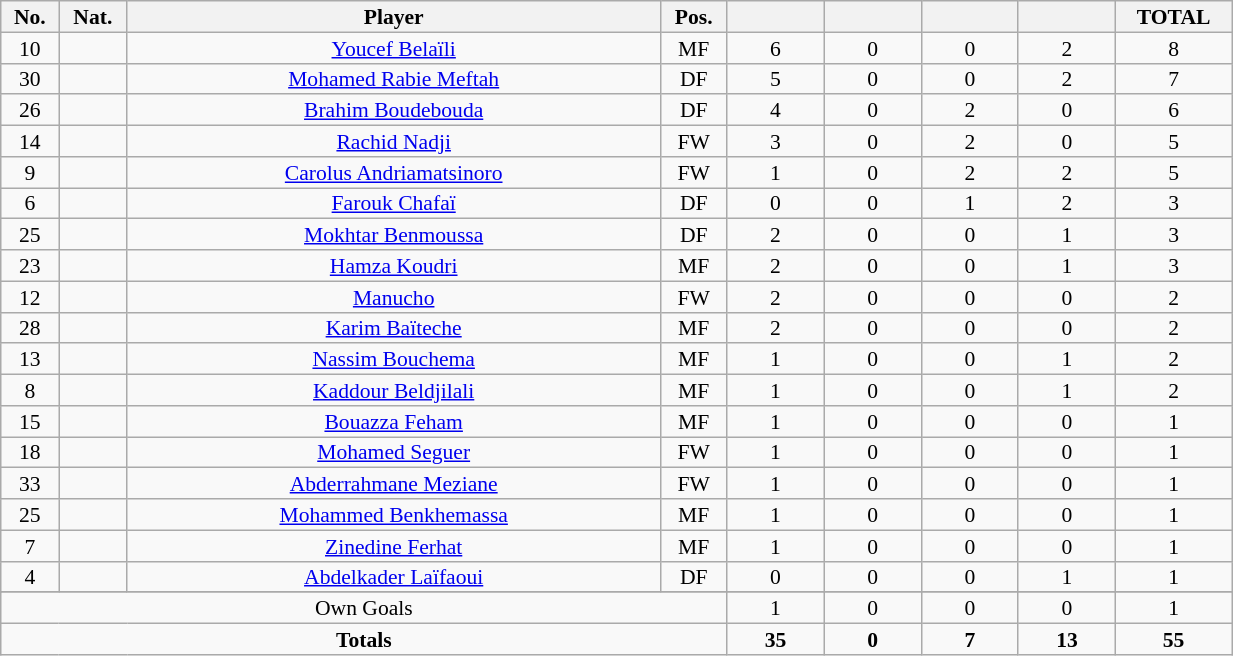<table class="wikitable sortable alternance"  style="font-size:90%; text-align:center; line-height:14px; width:65%;">
<tr>
<th width=10>No.</th>
<th width=10>Nat.</th>
<th width=250>Player</th>
<th width=10>Pos.</th>
<th width=40></th>
<th width=40></th>
<th width=40></th>
<th width=40></th>
<th width=40>TOTAL</th>
</tr>
<tr>
<td>10</td>
<td></td>
<td><a href='#'>Youcef Belaïli</a></td>
<td>MF</td>
<td>6</td>
<td>0</td>
<td>0</td>
<td>2</td>
<td>8</td>
</tr>
<tr>
<td>30</td>
<td></td>
<td><a href='#'>Mohamed Rabie Meftah</a></td>
<td>DF</td>
<td>5</td>
<td>0</td>
<td>0</td>
<td>2</td>
<td>7</td>
</tr>
<tr>
<td>26</td>
<td></td>
<td><a href='#'>Brahim Boudebouda</a></td>
<td>DF</td>
<td>4</td>
<td>0</td>
<td>2</td>
<td>0</td>
<td>6</td>
</tr>
<tr>
<td>14</td>
<td></td>
<td><a href='#'>Rachid Nadji</a></td>
<td>FW</td>
<td>3</td>
<td>0</td>
<td>2</td>
<td>0</td>
<td>5</td>
</tr>
<tr>
<td>9</td>
<td></td>
<td><a href='#'>Carolus Andriamatsinoro</a></td>
<td>FW</td>
<td>1</td>
<td>0</td>
<td>2</td>
<td>2</td>
<td>5</td>
</tr>
<tr>
<td>6</td>
<td></td>
<td><a href='#'>Farouk Chafaï</a></td>
<td>DF</td>
<td>0</td>
<td>0</td>
<td>1</td>
<td>2</td>
<td>3</td>
</tr>
<tr>
<td>25</td>
<td></td>
<td><a href='#'>Mokhtar Benmoussa</a></td>
<td>DF</td>
<td>2</td>
<td>0</td>
<td>0</td>
<td>1</td>
<td>3</td>
</tr>
<tr>
<td>23</td>
<td></td>
<td><a href='#'>Hamza Koudri</a></td>
<td>MF</td>
<td>2</td>
<td>0</td>
<td>0</td>
<td>1</td>
<td>3</td>
</tr>
<tr>
<td>12</td>
<td></td>
<td><a href='#'>Manucho</a></td>
<td>FW</td>
<td>2</td>
<td>0</td>
<td>0</td>
<td>0</td>
<td>2</td>
</tr>
<tr>
<td>28</td>
<td></td>
<td><a href='#'>Karim Baïteche</a></td>
<td>MF</td>
<td>2</td>
<td>0</td>
<td>0</td>
<td>0</td>
<td>2</td>
</tr>
<tr>
<td>13</td>
<td></td>
<td><a href='#'>Nassim Bouchema</a></td>
<td>MF</td>
<td>1</td>
<td>0</td>
<td>0</td>
<td>1</td>
<td>2</td>
</tr>
<tr>
<td>8</td>
<td></td>
<td><a href='#'>Kaddour Beldjilali</a></td>
<td>MF</td>
<td>1</td>
<td>0</td>
<td>0</td>
<td>1</td>
<td>2</td>
</tr>
<tr>
<td>15</td>
<td></td>
<td><a href='#'>Bouazza Feham</a></td>
<td>MF</td>
<td>1</td>
<td>0</td>
<td>0</td>
<td>0</td>
<td>1</td>
</tr>
<tr>
<td>18</td>
<td></td>
<td><a href='#'>Mohamed Seguer</a></td>
<td>FW</td>
<td>1</td>
<td>0</td>
<td>0</td>
<td>0</td>
<td>1</td>
</tr>
<tr>
<td>33</td>
<td></td>
<td><a href='#'>Abderrahmane Meziane</a></td>
<td>FW</td>
<td>1</td>
<td>0</td>
<td>0</td>
<td>0</td>
<td>1</td>
</tr>
<tr>
<td>25</td>
<td></td>
<td><a href='#'>Mohammed Benkhemassa</a></td>
<td>MF</td>
<td>1</td>
<td>0</td>
<td>0</td>
<td>0</td>
<td>1</td>
</tr>
<tr>
<td>7</td>
<td></td>
<td><a href='#'>Zinedine Ferhat</a></td>
<td>MF</td>
<td>1</td>
<td>0</td>
<td>0</td>
<td>0</td>
<td>1</td>
</tr>
<tr>
<td>4</td>
<td></td>
<td><a href='#'>Abdelkader Laïfaoui</a></td>
<td>DF</td>
<td>0</td>
<td>0</td>
<td>0</td>
<td>1</td>
<td>1</td>
</tr>
<tr>
</tr>
<tr class="sortbottom">
<td colspan="4">Own Goals</td>
<td>1</td>
<td>0</td>
<td>0</td>
<td>0</td>
<td>1</td>
</tr>
<tr class="sortbottom">
<td colspan="4"><strong>Totals</strong></td>
<td><strong>35</strong></td>
<td><strong>0</strong></td>
<td><strong>7</strong></td>
<td><strong>13</strong></td>
<td><strong>55</strong></td>
</tr>
</table>
